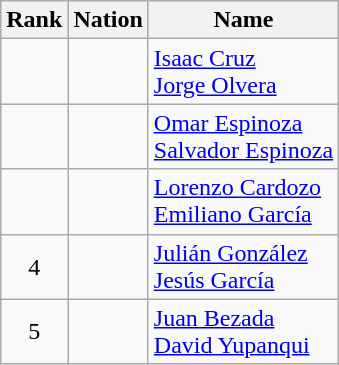<table class="wikitable sortable" style="text-align:center">
<tr>
<th>Rank</th>
<th>Nation</th>
<th>Name</th>
</tr>
<tr>
<td></td>
<td align=left></td>
<td align=left><a href='#'>Isaac Cruz</a><br><a href='#'>Jorge Olvera</a></td>
</tr>
<tr>
<td></td>
<td align=left></td>
<td align=left><a href='#'>Omar Espinoza</a><br><a href='#'>Salvador Espinoza</a></td>
</tr>
<tr>
<td></td>
<td align=left></td>
<td align=left><a href='#'>Lorenzo Cardozo</a><br><a href='#'>Emiliano García</a></td>
</tr>
<tr>
<td>4</td>
<td align=left></td>
<td align=left><a href='#'>Julián González</a><br><a href='#'>Jesús García</a></td>
</tr>
<tr>
<td>5</td>
<td align=left></td>
<td align=left><a href='#'>Juan Bezada</a><br><a href='#'>David Yupanqui</a></td>
</tr>
</table>
